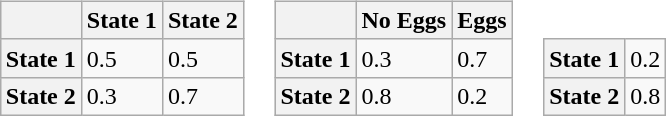<table border="0" style="background:transparent; margin: 1em auto 1em auto;">
<tr valign="bottom">
<td><br><table class="wikitable">
<tr>
<th></th>
<th>State 1</th>
<th>State 2</th>
</tr>
<tr>
<th>State 1</th>
<td>0.5</td>
<td>0.5</td>
</tr>
<tr>
<th>State 2</th>
<td>0.3</td>
<td>0.7</td>
</tr>
</table>
</td>
<td><br><table class="wikitable">
<tr>
<th></th>
<th>No Eggs</th>
<th>Eggs</th>
</tr>
<tr>
<th>State 1</th>
<td>0.3</td>
<td>0.7</td>
</tr>
<tr>
<th>State 2</th>
<td>0.8</td>
<td>0.2</td>
</tr>
</table>
</td>
<td><br><table class="wikitable">
<tr>
<th>State 1</th>
<td>0.2</td>
</tr>
<tr>
<th>State 2</th>
<td>0.8</td>
</tr>
</table>
</td>
</tr>
</table>
